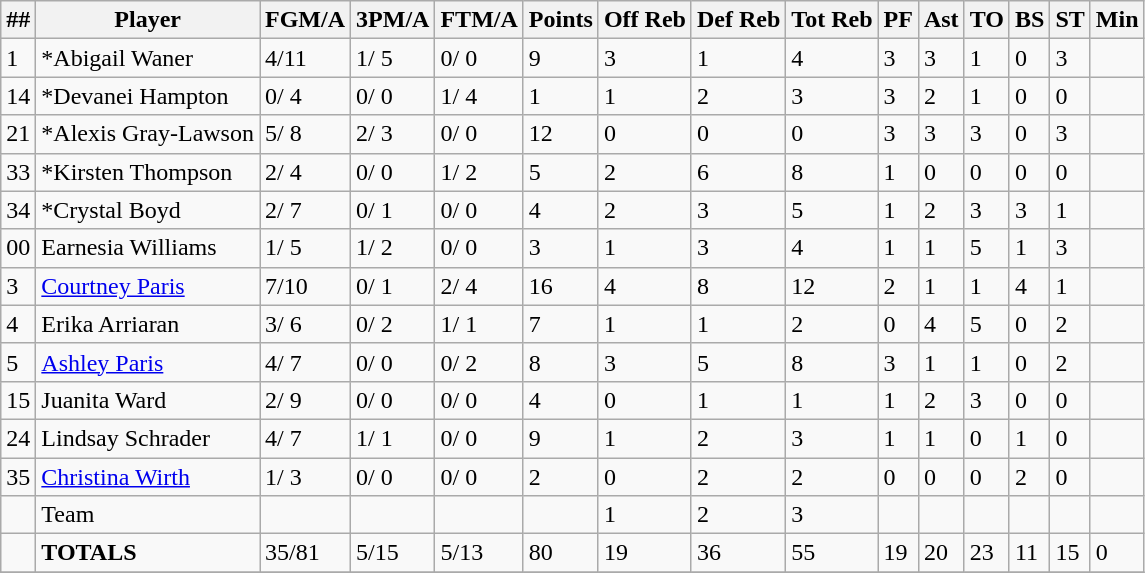<table class="wikitable sortable">
<tr>
<th>##</th>
<th>Player</th>
<th>FGM/A</th>
<th>3PM/A</th>
<th>FTM/A</th>
<th>Points</th>
<th>Off Reb</th>
<th>Def Reb</th>
<th>Tot Reb</th>
<th>PF</th>
<th>Ast</th>
<th>TO</th>
<th>BS</th>
<th>ST</th>
<th>Min</th>
</tr>
<tr>
<td>1</td>
<td>*Abigail Waner</td>
<td>4/11</td>
<td>1/ 5</td>
<td>0/ 0</td>
<td>9</td>
<td>3</td>
<td>1</td>
<td>4</td>
<td>3</td>
<td>3</td>
<td>1</td>
<td>0</td>
<td>3</td>
<td></td>
</tr>
<tr>
<td>14</td>
<td>*Devanei Hampton</td>
<td>0/ 4</td>
<td>0/ 0</td>
<td>1/ 4</td>
<td>1</td>
<td>1</td>
<td>2</td>
<td>3</td>
<td>3</td>
<td>2</td>
<td>1</td>
<td>0</td>
<td>0</td>
<td></td>
</tr>
<tr>
<td>21</td>
<td>*Alexis Gray-Lawson</td>
<td>5/ 8</td>
<td>2/ 3</td>
<td>0/ 0</td>
<td>12</td>
<td>0</td>
<td>0</td>
<td>0</td>
<td>3</td>
<td>3</td>
<td>3</td>
<td>0</td>
<td>3</td>
<td></td>
</tr>
<tr>
<td>33</td>
<td>*Kirsten Thompson</td>
<td>2/ 4</td>
<td>0/ 0</td>
<td>1/ 2</td>
<td>5</td>
<td>2</td>
<td>6</td>
<td>8</td>
<td>1</td>
<td>0</td>
<td>0</td>
<td>0</td>
<td>0</td>
<td></td>
</tr>
<tr>
<td>34</td>
<td>*Crystal Boyd</td>
<td>2/ 7</td>
<td>0/ 1</td>
<td>0/ 0</td>
<td>4</td>
<td>2</td>
<td>3</td>
<td>5</td>
<td>1</td>
<td>2</td>
<td>3</td>
<td>3</td>
<td>1</td>
<td></td>
</tr>
<tr>
<td>00</td>
<td>Earnesia Williams</td>
<td>1/ 5</td>
<td>1/ 2</td>
<td>0/ 0</td>
<td>3</td>
<td>1</td>
<td>3</td>
<td>4</td>
<td>1</td>
<td>1</td>
<td>5</td>
<td>1</td>
<td>3</td>
<td></td>
</tr>
<tr>
<td>3</td>
<td><a href='#'>Courtney Paris</a></td>
<td>7/10</td>
<td>0/ 1</td>
<td>2/ 4</td>
<td>16</td>
<td>4</td>
<td>8</td>
<td>12</td>
<td>2</td>
<td>1</td>
<td>1</td>
<td>4</td>
<td>1</td>
<td></td>
</tr>
<tr>
<td>4</td>
<td>Erika Arriaran</td>
<td>3/ 6</td>
<td>0/ 2</td>
<td>1/ 1</td>
<td>7</td>
<td>1</td>
<td>1</td>
<td>2</td>
<td>0</td>
<td>4</td>
<td>5</td>
<td>0</td>
<td>2</td>
<td></td>
</tr>
<tr>
<td>5</td>
<td><a href='#'>Ashley Paris</a></td>
<td>4/ 7</td>
<td>0/ 0</td>
<td>0/ 2</td>
<td>8</td>
<td>3</td>
<td>5</td>
<td>8</td>
<td>3</td>
<td>1</td>
<td>1</td>
<td>0</td>
<td>2</td>
<td></td>
</tr>
<tr>
<td>15</td>
<td>Juanita Ward</td>
<td>2/ 9</td>
<td>0/ 0</td>
<td>0/ 0</td>
<td>4</td>
<td>0</td>
<td>1</td>
<td>1</td>
<td>1</td>
<td>2</td>
<td>3</td>
<td>0</td>
<td>0</td>
<td></td>
</tr>
<tr>
<td>24</td>
<td>Lindsay Schrader</td>
<td>4/ 7</td>
<td>1/ 1</td>
<td>0/ 0</td>
<td>9</td>
<td>1</td>
<td>2</td>
<td>3</td>
<td>1</td>
<td>1</td>
<td>0</td>
<td>1</td>
<td>0</td>
<td></td>
</tr>
<tr>
<td>35</td>
<td><a href='#'>Christina Wirth</a></td>
<td>1/ 3</td>
<td>0/ 0</td>
<td>0/ 0</td>
<td>2</td>
<td>0</td>
<td>2</td>
<td>2</td>
<td>0</td>
<td>0</td>
<td>0</td>
<td>2</td>
<td>0</td>
<td></td>
</tr>
<tr>
<td></td>
<td>Team</td>
<td></td>
<td></td>
<td></td>
<td></td>
<td>1</td>
<td>2</td>
<td>3</td>
<td></td>
<td></td>
<td></td>
<td></td>
<td></td>
<td></td>
</tr>
<tr>
<td></td>
<td><strong>TOTALS</strong></td>
<td>35/81</td>
<td>5/15</td>
<td>5/13</td>
<td>80</td>
<td>19</td>
<td>36</td>
<td>55</td>
<td>19</td>
<td>20</td>
<td>23</td>
<td>11</td>
<td>15</td>
<td>0</td>
</tr>
<tr>
</tr>
</table>
